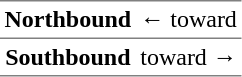<table border="1" cellspacing="0" cellpadding="3" frame="hsides" rules="rows">
<tr>
<th><span>Northbound</span></th>
<td>←  toward </td>
</tr>
<tr>
<th><span>Southbound</span></th>
<td>  toward  →</td>
</tr>
</table>
